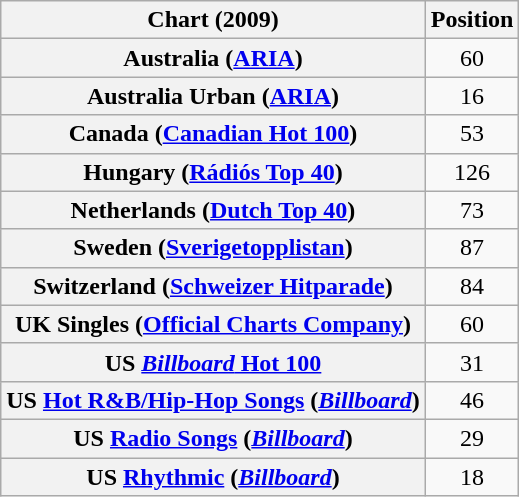<table class="wikitable sortable plainrowheaders" style="text-align:center;">
<tr>
<th scope="col">Chart (2009)</th>
<th scope="col">Position</th>
</tr>
<tr>
<th scope="row">Australia (<a href='#'>ARIA</a>)</th>
<td style="text-align:center;">60</td>
</tr>
<tr>
<th scope="row">Australia Urban (<a href='#'>ARIA</a>)</th>
<td>16</td>
</tr>
<tr>
<th scope="row">Canada (<a href='#'>Canadian Hot 100</a>)</th>
<td>53</td>
</tr>
<tr>
<th scope="row">Hungary (<a href='#'>Rádiós Top 40</a>)</th>
<td>126</td>
</tr>
<tr>
<th scope="row">Netherlands (<a href='#'>Dutch Top 40</a>)</th>
<td>73</td>
</tr>
<tr>
<th scope="row">Sweden (<a href='#'>Sverigetopplistan</a>)</th>
<td>87</td>
</tr>
<tr>
<th scope="row">Switzerland (<a href='#'>Schweizer Hitparade</a>)</th>
<td>84</td>
</tr>
<tr>
<th scope="row">UK Singles (<a href='#'>Official Charts Company</a>)</th>
<td>60</td>
</tr>
<tr>
<th scope="row">US <a href='#'><em>Billboard</em> Hot 100</a></th>
<td>31</td>
</tr>
<tr>
<th scope="row">US <a href='#'>Hot R&B/Hip-Hop Songs</a> (<em><a href='#'>Billboard</a></em>)</th>
<td>46</td>
</tr>
<tr>
<th scope="row">US <a href='#'>Radio Songs</a> (<em><a href='#'>Billboard</a></em>)</th>
<td>29</td>
</tr>
<tr>
<th scope="row">US <a href='#'>Rhythmic</a> (<em><a href='#'>Billboard</a></em>)</th>
<td>18</td>
</tr>
</table>
